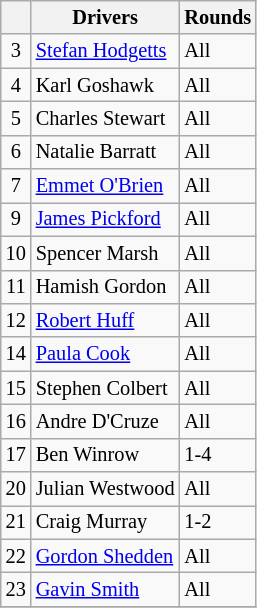<table class="wikitable" style="font-size: 85%;">
<tr>
<th></th>
<th>Drivers</th>
<th>Rounds</th>
</tr>
<tr>
<td align=center>3</td>
<td> <a href='#'>Stefan Hodgetts</a></td>
<td>All</td>
</tr>
<tr>
<td align=center>4</td>
<td> Karl Goshawk</td>
<td>All</td>
</tr>
<tr>
<td align=center>5</td>
<td> Charles Stewart</td>
<td>All</td>
</tr>
<tr>
<td align=center>6</td>
<td> Natalie Barratt</td>
<td>All</td>
</tr>
<tr>
<td align=center>7</td>
<td> <a href='#'>Emmet O'Brien</a></td>
<td>All</td>
</tr>
<tr>
<td align=center>9</td>
<td> <a href='#'>James Pickford</a></td>
<td>All</td>
</tr>
<tr>
<td align=center>10</td>
<td> Spencer Marsh</td>
<td>All</td>
</tr>
<tr>
<td align=center>11</td>
<td> Hamish Gordon</td>
<td>All</td>
</tr>
<tr>
<td align=center>12</td>
<td> <a href='#'>Robert Huff</a></td>
<td>All</td>
</tr>
<tr>
<td align=center>14</td>
<td> <a href='#'>Paula Cook</a></td>
<td>All</td>
</tr>
<tr>
<td align=center>15</td>
<td> Stephen Colbert</td>
<td>All</td>
</tr>
<tr>
<td align=center>16</td>
<td> Andre D'Cruze</td>
<td>All</td>
</tr>
<tr>
<td align=center>17</td>
<td> Ben Winrow</td>
<td>1-4</td>
</tr>
<tr>
<td align=center>20</td>
<td> Julian Westwood</td>
<td>All</td>
</tr>
<tr>
<td align=center>21</td>
<td> Craig Murray</td>
<td>1-2</td>
</tr>
<tr>
<td align=center>22</td>
<td> <a href='#'>Gordon Shedden</a></td>
<td>All</td>
</tr>
<tr>
<td align=center>23</td>
<td> <a href='#'>Gavin Smith</a></td>
<td>All</td>
</tr>
<tr>
</tr>
</table>
